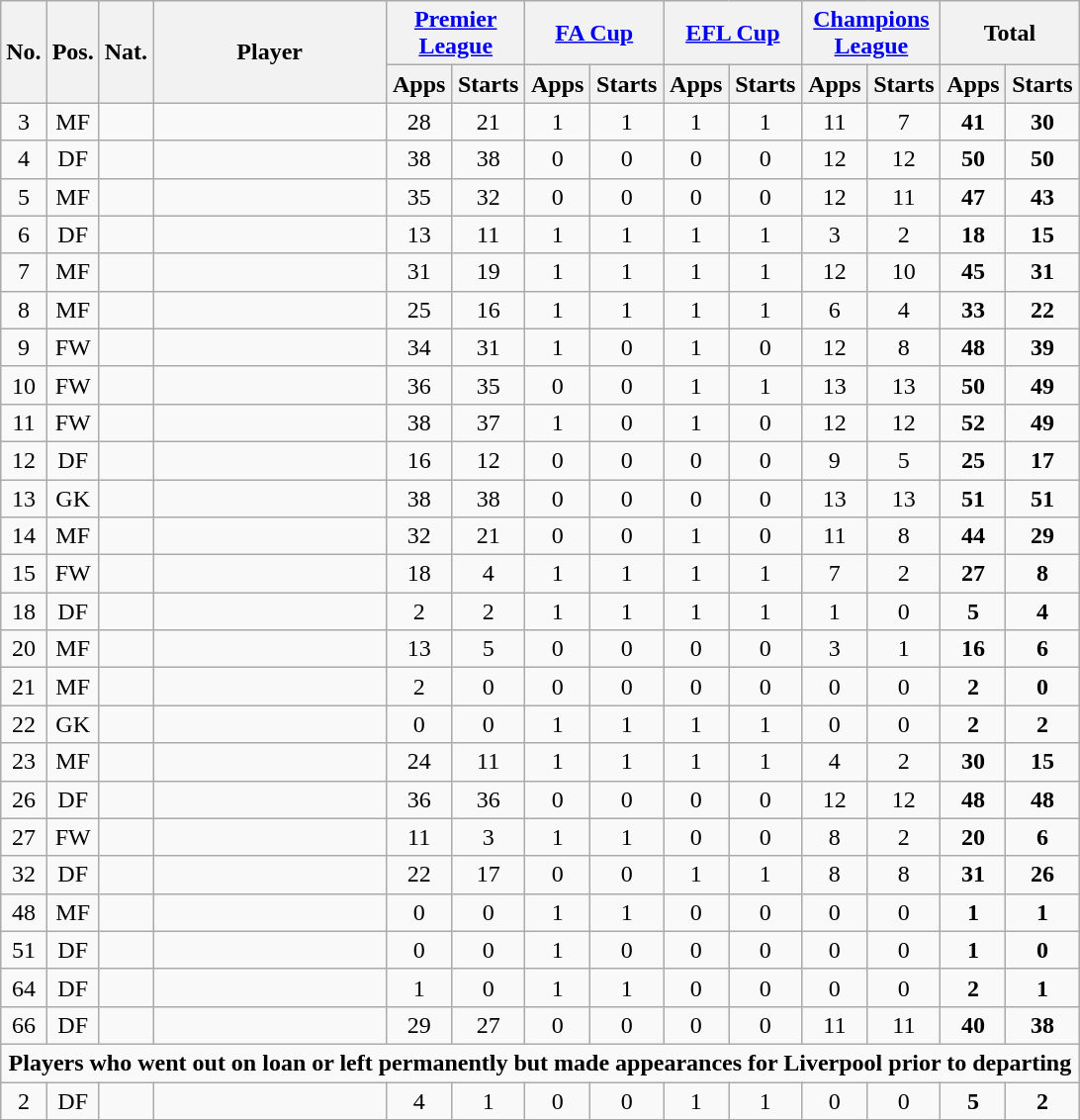<table class="wikitable sortable" style="text-align:center">
<tr>
<th rowspan="2">No.</th>
<th rowspan="2">Pos.</th>
<th rowspan="2">Nat.</th>
<th rowspan="2" style="width:150px;">Player</th>
<th colspan="2" style="width:86px;"><a href='#'>Premier League</a></th>
<th colspan="2" style="width:86px;"><a href='#'>FA Cup</a></th>
<th colspan="2" style="width:86px;"><a href='#'>EFL Cup</a></th>
<th colspan="2" style="width:86px;"><a href='#'>Champions League</a></th>
<th colspan="2" style="width:86px;">Total</th>
</tr>
<tr>
<th>Apps</th>
<th>Starts</th>
<th>Apps</th>
<th>Starts</th>
<th>Apps</th>
<th>Starts</th>
<th>Apps</th>
<th>Starts</th>
<th>Apps</th>
<th>Starts</th>
</tr>
<tr>
<td>3</td>
<td>MF</td>
<td></td>
<td align=left></td>
<td>28</td>
<td>21</td>
<td>1</td>
<td>1</td>
<td>1</td>
<td>1</td>
<td>11</td>
<td>7</td>
<td><strong>41</strong></td>
<td><strong>30</strong></td>
</tr>
<tr>
<td>4</td>
<td>DF</td>
<td></td>
<td align=left></td>
<td>38</td>
<td>38</td>
<td>0</td>
<td>0</td>
<td>0</td>
<td>0</td>
<td>12</td>
<td>12</td>
<td><strong>50</strong></td>
<td><strong>50</strong></td>
</tr>
<tr>
<td>5</td>
<td>MF</td>
<td></td>
<td align=left></td>
<td>35</td>
<td>32</td>
<td>0</td>
<td>0</td>
<td>0</td>
<td>0</td>
<td>12</td>
<td>11</td>
<td><strong>47</strong></td>
<td><strong>43</strong></td>
</tr>
<tr>
<td>6</td>
<td>DF</td>
<td></td>
<td align=left></td>
<td>13</td>
<td>11</td>
<td>1</td>
<td>1</td>
<td>1</td>
<td>1</td>
<td>3</td>
<td>2</td>
<td><strong>18</strong></td>
<td><strong>15</strong></td>
</tr>
<tr>
<td>7</td>
<td>MF</td>
<td></td>
<td align=left></td>
<td>31</td>
<td>19</td>
<td>1</td>
<td>1</td>
<td>1</td>
<td>1</td>
<td>12</td>
<td>10</td>
<td><strong>45</strong></td>
<td><strong>31</strong></td>
</tr>
<tr>
<td>8</td>
<td>MF</td>
<td></td>
<td align=left></td>
<td>25</td>
<td>16</td>
<td>1</td>
<td>1</td>
<td>1</td>
<td>1</td>
<td>6</td>
<td>4</td>
<td><strong>33</strong></td>
<td><strong>22</strong></td>
</tr>
<tr>
<td>9</td>
<td>FW</td>
<td></td>
<td align=left></td>
<td>34</td>
<td>31</td>
<td>1</td>
<td>0</td>
<td>1</td>
<td>0</td>
<td>12</td>
<td>8</td>
<td><strong>48</strong></td>
<td><strong>39</strong></td>
</tr>
<tr>
<td>10</td>
<td>FW</td>
<td></td>
<td align=left></td>
<td>36</td>
<td>35</td>
<td>0</td>
<td>0</td>
<td>1</td>
<td>1</td>
<td>13</td>
<td>13</td>
<td><strong>50</strong></td>
<td><strong>49</strong></td>
</tr>
<tr>
<td>11</td>
<td>FW</td>
<td></td>
<td align=left></td>
<td>38</td>
<td>37</td>
<td>1</td>
<td>0</td>
<td>1</td>
<td>0</td>
<td>12</td>
<td>12</td>
<td><strong>52</strong></td>
<td><strong>49</strong></td>
</tr>
<tr>
<td>12</td>
<td>DF</td>
<td></td>
<td align=left></td>
<td>16</td>
<td>12</td>
<td>0</td>
<td>0</td>
<td>0</td>
<td>0</td>
<td>9</td>
<td>5</td>
<td><strong>25</strong></td>
<td><strong>17</strong></td>
</tr>
<tr>
<td>13</td>
<td>GK</td>
<td></td>
<td align=left></td>
<td>38</td>
<td>38</td>
<td>0</td>
<td>0</td>
<td>0</td>
<td>0</td>
<td>13</td>
<td>13</td>
<td><strong>51</strong></td>
<td><strong>51</strong></td>
</tr>
<tr>
<td>14</td>
<td>MF</td>
<td></td>
<td align=left></td>
<td>32</td>
<td>21</td>
<td>0</td>
<td>0</td>
<td>1</td>
<td>0</td>
<td>11</td>
<td>8</td>
<td><strong>44</strong></td>
<td><strong>29</strong></td>
</tr>
<tr>
<td>15</td>
<td>FW</td>
<td></td>
<td align=left></td>
<td>18</td>
<td>4</td>
<td>1</td>
<td>1</td>
<td>1</td>
<td>1</td>
<td>7</td>
<td>2</td>
<td><strong>27</strong></td>
<td><strong>8</strong></td>
</tr>
<tr>
<td>18</td>
<td>DF</td>
<td></td>
<td align=left></td>
<td>2</td>
<td>2</td>
<td>1</td>
<td>1</td>
<td>1</td>
<td>1</td>
<td>1</td>
<td>0</td>
<td><strong>5</strong></td>
<td><strong>4</strong></td>
</tr>
<tr>
<td>20</td>
<td>MF</td>
<td></td>
<td align=left></td>
<td>13</td>
<td>5</td>
<td>0</td>
<td>0</td>
<td>0</td>
<td>0</td>
<td>3</td>
<td>1</td>
<td><strong>16</strong></td>
<td><strong>6</strong></td>
</tr>
<tr>
<td>21</td>
<td>MF</td>
<td></td>
<td align=left></td>
<td>2</td>
<td>0</td>
<td>0</td>
<td>0</td>
<td>0</td>
<td>0</td>
<td>0</td>
<td>0</td>
<td><strong>2</strong></td>
<td><strong>0</strong></td>
</tr>
<tr>
<td>22</td>
<td>GK</td>
<td></td>
<td align=left></td>
<td>0</td>
<td>0</td>
<td>1</td>
<td>1</td>
<td>1</td>
<td>1</td>
<td>0</td>
<td>0</td>
<td><strong>2</strong></td>
<td><strong>2</strong></td>
</tr>
<tr>
<td>23</td>
<td>MF</td>
<td></td>
<td align=left></td>
<td>24</td>
<td>11</td>
<td>1</td>
<td>1</td>
<td>1</td>
<td>1</td>
<td>4</td>
<td>2</td>
<td><strong>30</strong></td>
<td><strong>15</strong></td>
</tr>
<tr>
<td>26</td>
<td>DF</td>
<td></td>
<td align=left></td>
<td>36</td>
<td>36</td>
<td>0</td>
<td>0</td>
<td>0</td>
<td>0</td>
<td>12</td>
<td>12</td>
<td><strong>48</strong></td>
<td><strong>48</strong></td>
</tr>
<tr>
<td>27</td>
<td>FW</td>
<td></td>
<td align=left></td>
<td>11</td>
<td>3</td>
<td>1</td>
<td>1</td>
<td>0</td>
<td>0</td>
<td>8</td>
<td>2</td>
<td><strong>20</strong></td>
<td><strong>6</strong></td>
</tr>
<tr>
<td>32</td>
<td>DF</td>
<td></td>
<td align=left></td>
<td>22</td>
<td>17</td>
<td>0</td>
<td>0</td>
<td>1</td>
<td>1</td>
<td>8</td>
<td>8</td>
<td><strong>31</strong></td>
<td><strong>26</strong></td>
</tr>
<tr>
<td>48</td>
<td>MF</td>
<td></td>
<td align=left></td>
<td>0</td>
<td>0</td>
<td>1</td>
<td>1</td>
<td>0</td>
<td>0</td>
<td>0</td>
<td>0</td>
<td><strong>1</strong></td>
<td><strong>1</strong></td>
</tr>
<tr>
<td>51</td>
<td>DF</td>
<td></td>
<td align=left></td>
<td>0</td>
<td>0</td>
<td>1</td>
<td>0</td>
<td>0</td>
<td>0</td>
<td>0</td>
<td>0</td>
<td><strong>1</strong></td>
<td><strong>0</strong></td>
</tr>
<tr>
<td>64</td>
<td>DF</td>
<td></td>
<td align=left></td>
<td>1</td>
<td>0</td>
<td>1</td>
<td>1</td>
<td>0</td>
<td>0</td>
<td>0</td>
<td>0</td>
<td><strong>2</strong></td>
<td><strong>1</strong></td>
</tr>
<tr>
<td>66</td>
<td>DF</td>
<td></td>
<td align=left></td>
<td>29</td>
<td>27</td>
<td>0</td>
<td>0</td>
<td>0</td>
<td>0</td>
<td>11</td>
<td>11</td>
<td><strong>40</strong></td>
<td><strong>38</strong></td>
</tr>
<tr>
<td colspan="14"><strong>Players who went out on loan or left permanently but made appearances for Liverpool prior to departing</strong></td>
</tr>
<tr>
<td>2</td>
<td>DF</td>
<td></td>
<td align=left></td>
<td>4</td>
<td>1</td>
<td>0</td>
<td>0</td>
<td>1</td>
<td>1</td>
<td>0</td>
<td>0</td>
<td><strong>5</strong></td>
<td><strong>2</strong></td>
</tr>
</table>
